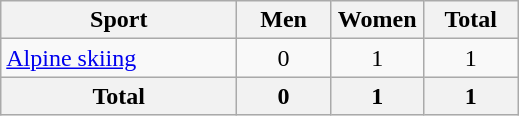<table class="wikitable sortable" style="text-align:center;">
<tr>
<th width=150>Sport</th>
<th width=55>Men</th>
<th width=55>Women</th>
<th width=55>Total</th>
</tr>
<tr>
<td align=left><a href='#'>Alpine skiing</a></td>
<td>0</td>
<td>1</td>
<td>1</td>
</tr>
<tr>
<th>Total</th>
<th>0</th>
<th>1</th>
<th>1</th>
</tr>
</table>
